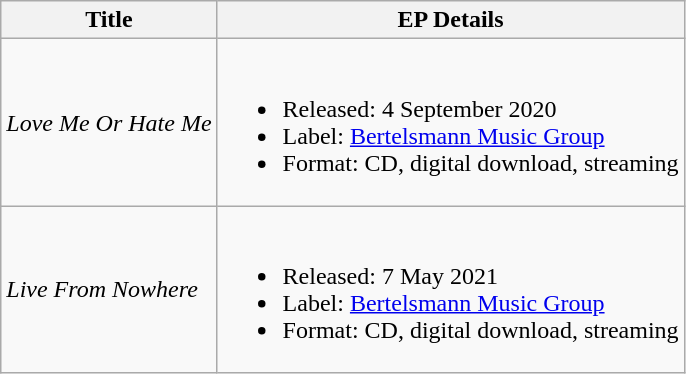<table class="wikitable">
<tr>
<th>Title</th>
<th>EP Details</th>
</tr>
<tr>
<td><em>Love Me Or Hate Me</em></td>
<td><br><ul><li>Released: 4 September 2020</li><li>Label: <a href='#'>Bertelsmann Music Group</a></li><li>Format: CD, digital download, streaming</li></ul></td>
</tr>
<tr>
<td><em>Live From Nowhere</em></td>
<td><br><ul><li>Released: 7 May 2021</li><li>Label: <a href='#'>Bertelsmann Music Group</a></li><li>Format: CD, digital download, streaming</li></ul></td>
</tr>
</table>
